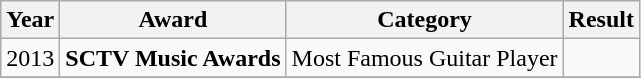<table class="wikitable">
<tr>
<th>Year</th>
<th>Award</th>
<th>Category</th>
<th>Result</th>
</tr>
<tr>
<td>2013</td>
<td><strong>SCTV Music Awards</strong></td>
<td>Most Famous Guitar Player</td>
<td></td>
</tr>
<tr>
</tr>
</table>
